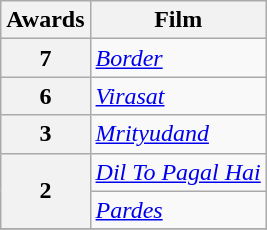<table class="wikitable" style="display:inline-table;">
<tr>
<th>Awards</th>
<th>Film</th>
</tr>
<tr>
<th>7</th>
<td><em><a href='#'>Border</a></em></td>
</tr>
<tr>
<th>6</th>
<td><em><a href='#'>Virasat</a></em></td>
</tr>
<tr>
<th>3</th>
<td><em><a href='#'>Mrityudand</a></em></td>
</tr>
<tr>
<th rowspan="2">2</th>
<td><em><a href='#'>Dil To Pagal Hai</a></em></td>
</tr>
<tr>
<td><em><a href='#'>Pardes</a></em></td>
</tr>
<tr>
</tr>
</table>
